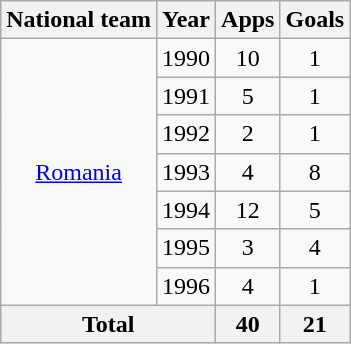<table class="wikitable" style="text-align:center">
<tr>
<th>National team</th>
<th>Year</th>
<th>Apps</th>
<th>Goals</th>
</tr>
<tr>
<td rowspan="7"><a href='#'>Romania</a></td>
<td>1990</td>
<td>10</td>
<td>1</td>
</tr>
<tr>
<td>1991</td>
<td>5</td>
<td>1</td>
</tr>
<tr>
<td>1992</td>
<td>2</td>
<td>1</td>
</tr>
<tr>
<td>1993</td>
<td>4</td>
<td>8</td>
</tr>
<tr>
<td>1994</td>
<td>12</td>
<td>5</td>
</tr>
<tr>
<td>1995</td>
<td>3</td>
<td>4</td>
</tr>
<tr>
<td>1996</td>
<td>4</td>
<td>1</td>
</tr>
<tr>
<th colspan="2">Total</th>
<th>40</th>
<th>21</th>
</tr>
</table>
